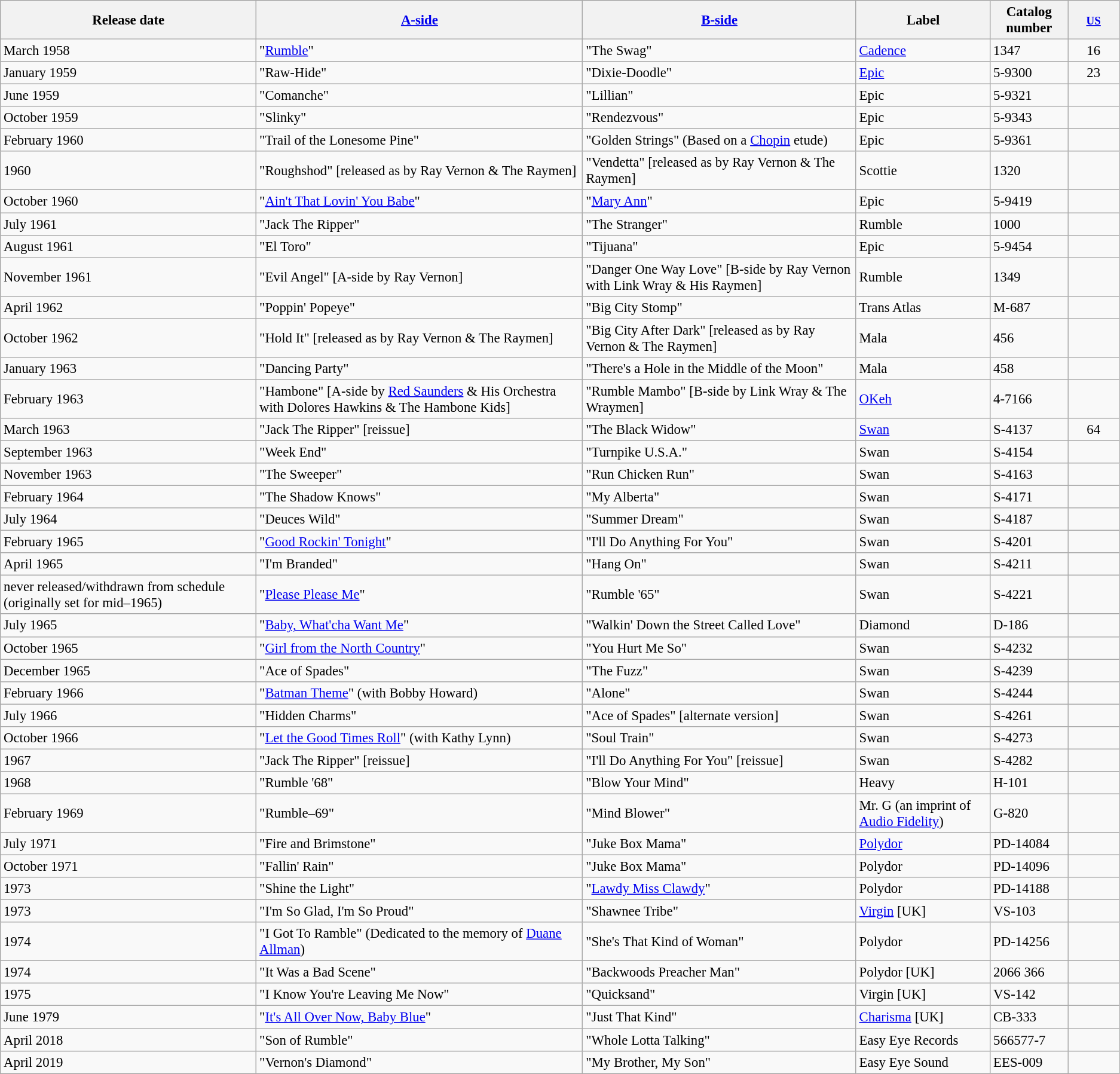<table class="wikitable" style="font-size:95%">
<tr>
<th>Release date</th>
<th><a href='#'>A-side</a></th>
<th><a href='#'>B-side</a></th>
<th>Label</th>
<th>Catalog number</th>
<th style="width:50px;"><small><a href='#'>US</a></small></th>
</tr>
<tr>
<td>March 1958</td>
<td>"<a href='#'>Rumble</a>"</td>
<td>"The Swag"</td>
<td><a href='#'>Cadence</a></td>
<td>1347</td>
<td style="text-align:center">16</td>
</tr>
<tr>
<td>January 1959</td>
<td>"Raw-Hide"</td>
<td>"Dixie-Doodle"</td>
<td><a href='#'>Epic</a></td>
<td>5-9300</td>
<td style="text-align:center">23</td>
</tr>
<tr>
<td>June 1959</td>
<td>"Comanche"</td>
<td>"Lillian"</td>
<td>Epic</td>
<td>5-9321</td>
<td></td>
</tr>
<tr>
<td>October 1959</td>
<td>"Slinky"</td>
<td>"Rendezvous"</td>
<td>Epic</td>
<td>5-9343</td>
<td></td>
</tr>
<tr>
<td>February 1960</td>
<td>"Trail of the Lonesome Pine"</td>
<td>"Golden Strings" (Based on a <a href='#'>Chopin</a> etude)</td>
<td>Epic</td>
<td>5-9361</td>
<td></td>
</tr>
<tr>
<td>1960</td>
<td>"Roughshod" [released as by Ray Vernon & The Raymen]</td>
<td>"Vendetta" [released as by Ray Vernon & The Raymen]</td>
<td>Scottie</td>
<td>1320</td>
</tr>
<tr>
<td>October 1960</td>
<td>"<a href='#'>Ain't That Lovin' You Babe</a>"</td>
<td>"<a href='#'>Mary Ann</a>"</td>
<td>Epic</td>
<td>5-9419</td>
<td></td>
</tr>
<tr>
<td>July 1961</td>
<td>"Jack The Ripper"</td>
<td>"The Stranger"</td>
<td>Rumble</td>
<td>1000</td>
<td></td>
</tr>
<tr>
<td>August 1961</td>
<td>"El Toro"</td>
<td>"Tijuana"</td>
<td>Epic</td>
<td>5-9454</td>
<td></td>
</tr>
<tr>
<td>November 1961</td>
<td>"Evil Angel" [A-side by Ray Vernon]</td>
<td>"Danger One Way Love" [B-side by Ray Vernon with Link Wray & His Raymen]</td>
<td>Rumble</td>
<td>1349</td>
<td></td>
</tr>
<tr>
<td>April 1962</td>
<td>"Poppin' Popeye"</td>
<td>"Big City Stomp"</td>
<td>Trans Atlas</td>
<td>M-687</td>
<td></td>
</tr>
<tr>
<td>October 1962</td>
<td>"Hold It" [released as by Ray Vernon & The Raymen]</td>
<td>"Big City After Dark" [released as by Ray Vernon & The Raymen]</td>
<td>Mala</td>
<td>456</td>
<td></td>
</tr>
<tr>
<td>January 1963</td>
<td>"Dancing Party"</td>
<td>"There's a Hole in the Middle of the Moon"</td>
<td>Mala</td>
<td>458</td>
<td></td>
</tr>
<tr>
<td>February 1963</td>
<td>"Hambone" [A-side by <a href='#'>Red Saunders</a> & His Orchestra with Dolores Hawkins & The Hambone Kids]</td>
<td>"Rumble Mambo" [B-side by Link Wray & The Wraymen]</td>
<td><a href='#'>OKeh</a></td>
<td>4-7166</td>
<td></td>
</tr>
<tr>
<td>March 1963</td>
<td>"Jack The Ripper" [reissue]</td>
<td>"The Black Widow"</td>
<td><a href='#'>Swan</a></td>
<td>S-4137</td>
<td style="text-align:center">64</td>
</tr>
<tr>
<td>September 1963</td>
<td>"Week End"</td>
<td>"Turnpike U.S.A."</td>
<td>Swan</td>
<td>S-4154</td>
<td></td>
</tr>
<tr>
<td>November 1963</td>
<td>"The Sweeper"</td>
<td>"Run Chicken Run"</td>
<td>Swan</td>
<td>S-4163</td>
<td></td>
</tr>
<tr>
<td>February 1964</td>
<td>"The Shadow Knows"</td>
<td>"My Alberta"</td>
<td>Swan</td>
<td>S-4171</td>
<td></td>
</tr>
<tr>
<td>July 1964</td>
<td>"Deuces Wild"</td>
<td>"Summer Dream"</td>
<td>Swan</td>
<td>S-4187</td>
<td></td>
</tr>
<tr>
<td>February 1965</td>
<td>"<a href='#'>Good Rockin' Tonight</a>"</td>
<td>"I'll Do Anything For You"</td>
<td>Swan</td>
<td>S-4201</td>
<td></td>
</tr>
<tr>
<td>April 1965</td>
<td>"I'm Branded"</td>
<td>"Hang On"</td>
<td>Swan</td>
<td>S-4211</td>
<td></td>
</tr>
<tr>
<td>never released/withdrawn from schedule (originally set for mid–1965)</td>
<td>"<a href='#'>Please Please Me</a>"</td>
<td>"Rumble '65"</td>
<td>Swan</td>
<td>S-4221</td>
<td></td>
</tr>
<tr>
<td>July 1965</td>
<td>"<a href='#'>Baby, What'cha Want Me</a>"</td>
<td>"Walkin' Down the Street Called Love"</td>
<td>Diamond</td>
<td>D-186</td>
<td></td>
</tr>
<tr>
<td>October 1965</td>
<td>"<a href='#'>Girl from the North Country</a>"</td>
<td>"You Hurt Me So"</td>
<td>Swan</td>
<td>S-4232</td>
<td></td>
</tr>
<tr>
<td>December 1965</td>
<td>"Ace of Spades"</td>
<td>"The Fuzz"</td>
<td>Swan</td>
<td>S-4239</td>
<td></td>
</tr>
<tr>
<td>February 1966</td>
<td>"<a href='#'>Batman Theme</a>" (with Bobby Howard)</td>
<td>"Alone"</td>
<td>Swan</td>
<td>S-4244</td>
<td></td>
</tr>
<tr>
<td>July 1966</td>
<td>"Hidden Charms"</td>
<td>"Ace of Spades" [alternate version]</td>
<td>Swan</td>
<td>S-4261</td>
<td></td>
</tr>
<tr>
<td>October 1966</td>
<td>"<a href='#'>Let the Good Times Roll</a>" (with Kathy Lynn)</td>
<td>"Soul Train"</td>
<td>Swan</td>
<td>S-4273</td>
<td></td>
</tr>
<tr>
<td>1967</td>
<td>"Jack The Ripper" [reissue]</td>
<td>"I'll Do Anything For You" [reissue]</td>
<td>Swan</td>
<td>S-4282</td>
<td></td>
</tr>
<tr>
<td>1968</td>
<td>"Rumble '68"</td>
<td>"Blow Your Mind"</td>
<td>Heavy</td>
<td>H-101</td>
<td></td>
</tr>
<tr>
<td>February 1969</td>
<td>"Rumble–69"</td>
<td>"Mind Blower"</td>
<td>Mr. G (an imprint of <a href='#'>Audio Fidelity</a>)</td>
<td>G-820</td>
<td></td>
</tr>
<tr>
<td>July 1971</td>
<td>"Fire and Brimstone"</td>
<td>"Juke Box Mama"</td>
<td><a href='#'>Polydor</a></td>
<td>PD-14084</td>
<td></td>
</tr>
<tr>
<td>October 1971</td>
<td>"Fallin' Rain"</td>
<td>"Juke Box Mama"</td>
<td>Polydor</td>
<td>PD-14096</td>
<td></td>
</tr>
<tr>
<td>1973</td>
<td>"Shine the Light"</td>
<td>"<a href='#'>Lawdy Miss Clawdy</a>"</td>
<td>Polydor</td>
<td>PD-14188</td>
<td></td>
</tr>
<tr>
<td>1973</td>
<td>"I'm So Glad, I'm So Proud"</td>
<td>"Shawnee Tribe"</td>
<td><a href='#'>Virgin</a> [UK]</td>
<td>VS-103</td>
<td></td>
</tr>
<tr>
<td>1974</td>
<td>"I Got To Ramble" (Dedicated to the memory of <a href='#'>Duane Allman</a>)</td>
<td>"She's That Kind of Woman"</td>
<td>Polydor</td>
<td>PD-14256</td>
<td></td>
</tr>
<tr>
<td>1974</td>
<td>"It Was a Bad Scene"</td>
<td>"Backwoods Preacher Man"</td>
<td>Polydor [UK]</td>
<td>2066 366</td>
<td></td>
</tr>
<tr>
<td>1975</td>
<td>"I Know You're Leaving Me Now"</td>
<td>"Quicksand"</td>
<td>Virgin [UK]</td>
<td>VS-142</td>
<td></td>
</tr>
<tr>
<td>June 1979</td>
<td>"<a href='#'>It's All Over Now, Baby Blue</a>"</td>
<td>"Just That Kind"</td>
<td><a href='#'>Charisma</a> [UK]</td>
<td>CB-333</td>
<td></td>
</tr>
<tr>
<td>April 2018</td>
<td>"Son of Rumble"</td>
<td>"Whole Lotta Talking"</td>
<td>Easy Eye Records</td>
<td>566577-7</td>
<td></td>
</tr>
<tr>
<td>April 2019</td>
<td>"Vernon's Diamond"</td>
<td>"My Brother, My Son"</td>
<td>Easy Eye Sound</td>
<td>EES-009</td>
<td></td>
</tr>
</table>
